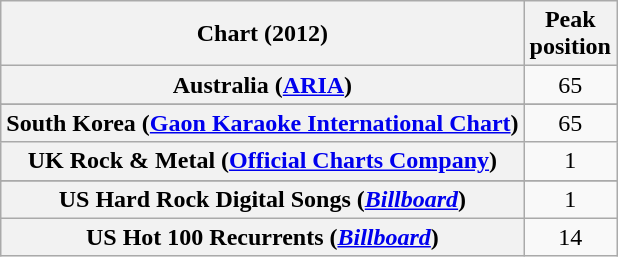<table class="wikitable sortable plainrowheaders" style="text-align:center">
<tr>
<th>Chart (2012)</th>
<th>Peak<br>position</th>
</tr>
<tr>
<th scope="row">Australia (<a href='#'>ARIA</a>)</th>
<td>65</td>
</tr>
<tr>
</tr>
<tr>
</tr>
<tr>
<th scope="row">South Korea (<a href='#'>Gaon Karaoke International Chart</a>)</th>
<td>65</td>
</tr>
<tr>
<th scope="row">UK Rock & Metal (<a href='#'>Official Charts Company</a>)</th>
<td>1</td>
</tr>
<tr>
</tr>
<tr>
</tr>
<tr>
<th scope="row">US Hard Rock Digital Songs (<em><a href='#'>Billboard</a></em>)</th>
<td>1</td>
</tr>
<tr>
<th scope="row">US Hot 100 Recurrents (<em><a href='#'>Billboard</a></em>)</th>
<td>14</td>
</tr>
</table>
